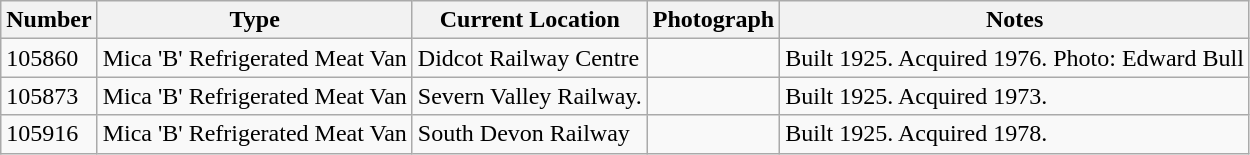<table class="wikitable">
<tr>
<th>Number</th>
<th>Type</th>
<th>Current Location</th>
<th>Photograph</th>
<th>Notes</th>
</tr>
<tr>
<td>105860</td>
<td>Mica 'B' Refrigerated Meat Van</td>
<td>Didcot Railway Centre</td>
<td></td>
<td>Built 1925. Acquired 1976. Photo: Edward Bull</td>
</tr>
<tr>
<td>105873</td>
<td>Mica 'B' Refrigerated Meat Van</td>
<td>Severn Valley Railway.</td>
<td></td>
<td>Built 1925. Acquired 1973.</td>
</tr>
<tr>
<td>105916</td>
<td>Mica 'B' Refrigerated Meat Van</td>
<td>South Devon Railway</td>
<td></td>
<td>Built 1925. Acquired 1978.</td>
</tr>
</table>
